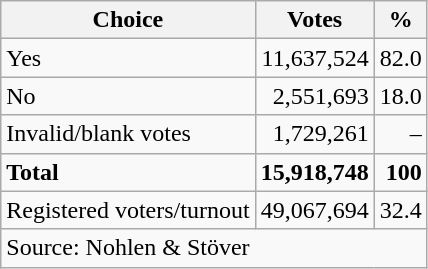<table class=wikitable style=text-align:right>
<tr>
<th>Choice</th>
<th>Votes</th>
<th>%</th>
</tr>
<tr>
<td align=left>Yes</td>
<td>11,637,524</td>
<td>82.0</td>
</tr>
<tr>
<td align=left>No</td>
<td>2,551,693</td>
<td>18.0</td>
</tr>
<tr>
<td align=left>Invalid/blank votes</td>
<td>1,729,261</td>
<td>–</td>
</tr>
<tr>
<td align=left><strong>Total</strong></td>
<td><strong>15,918,748</strong></td>
<td><strong>100</strong></td>
</tr>
<tr>
<td align=left>Registered voters/turnout</td>
<td>49,067,694</td>
<td>32.4</td>
</tr>
<tr>
<td align=left colspan=3>Source: Nohlen & Stöver</td>
</tr>
</table>
